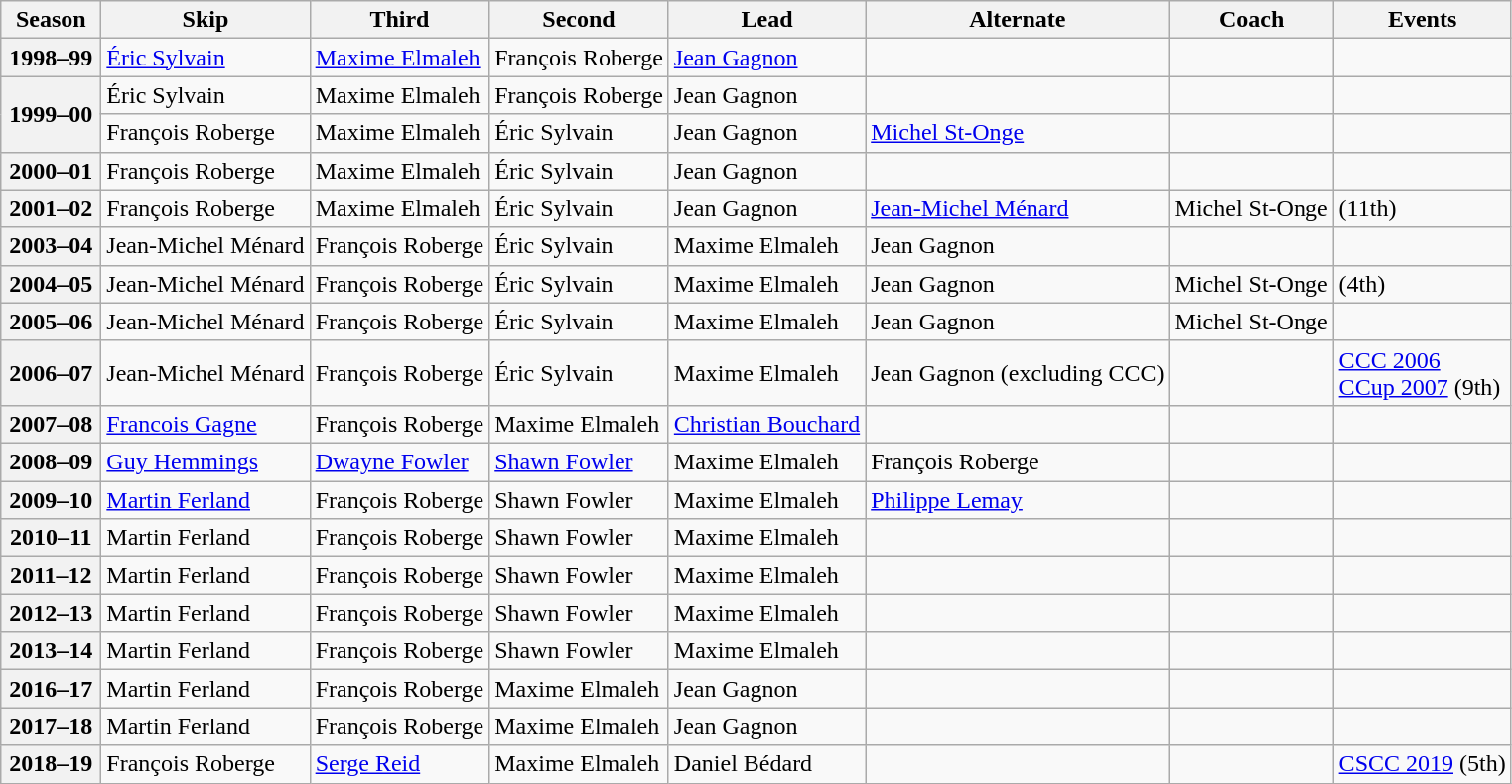<table class="wikitable">
<tr>
<th scope="col" width=60>Season</th>
<th scope="col">Skip</th>
<th scope="col">Third</th>
<th scope="col">Second</th>
<th scope="col">Lead</th>
<th scope="col">Alternate</th>
<th scope="col">Coach</th>
<th scope="col">Events</th>
</tr>
<tr>
<th scope="row">1998–99</th>
<td><a href='#'>Éric Sylvain</a></td>
<td><a href='#'>Maxime Elmaleh</a></td>
<td>François Roberge</td>
<td><a href='#'>Jean Gagnon</a></td>
<td></td>
<td></td>
<td></td>
</tr>
<tr>
<th scope="row" rowspan=2>1999–00</th>
<td>Éric Sylvain</td>
<td>Maxime Elmaleh</td>
<td>François Roberge</td>
<td>Jean Gagnon</td>
<td></td>
<td></td>
<td></td>
</tr>
<tr>
<td>François Roberge</td>
<td>Maxime Elmaleh</td>
<td>Éric Sylvain</td>
<td>Jean Gagnon</td>
<td><a href='#'>Michel St-Onge</a></td>
<td></td>
<td> </td>
</tr>
<tr>
<th scope="row">2000–01</th>
<td>François Roberge</td>
<td>Maxime Elmaleh</td>
<td>Éric Sylvain</td>
<td>Jean Gagnon</td>
<td></td>
<td></td>
<td></td>
</tr>
<tr>
<th scope="row">2001–02</th>
<td>François Roberge</td>
<td>Maxime Elmaleh</td>
<td>Éric Sylvain</td>
<td>Jean Gagnon</td>
<td><a href='#'>Jean-Michel Ménard</a></td>
<td>Michel St-Onge</td>
<td> (11th)</td>
</tr>
<tr>
<th scope="row">2003–04</th>
<td>Jean-Michel Ménard</td>
<td>François Roberge</td>
<td>Éric Sylvain</td>
<td>Maxime Elmaleh</td>
<td>Jean Gagnon</td>
<td></td>
<td></td>
</tr>
<tr>
<th scope="row">2004–05</th>
<td>Jean-Michel Ménard</td>
<td>François Roberge</td>
<td>Éric Sylvain</td>
<td>Maxime Elmaleh</td>
<td>Jean Gagnon</td>
<td>Michel St-Onge</td>
<td> (4th)</td>
</tr>
<tr>
<th scope="row">2005–06</th>
<td>Jean-Michel Ménard</td>
<td>François Roberge</td>
<td>Éric Sylvain</td>
<td>Maxime Elmaleh</td>
<td>Jean Gagnon</td>
<td>Michel St-Onge</td>
<td> <br> </td>
</tr>
<tr>
<th scope="row">2006–07</th>
<td>Jean-Michel Ménard</td>
<td>François Roberge</td>
<td>Éric Sylvain</td>
<td>Maxime Elmaleh</td>
<td>Jean Gagnon (excluding CCC)</td>
<td></td>
<td><a href='#'>CCC 2006</a> <br><a href='#'>CCup 2007</a> (9th)</td>
</tr>
<tr>
<th scope="row">2007–08</th>
<td><a href='#'>Francois Gagne</a></td>
<td>François Roberge</td>
<td>Maxime Elmaleh</td>
<td><a href='#'>Christian Bouchard</a></td>
<td></td>
<td></td>
<td></td>
</tr>
<tr>
<th scope="row">2008–09</th>
<td><a href='#'>Guy Hemmings</a></td>
<td><a href='#'>Dwayne Fowler</a></td>
<td><a href='#'>Shawn Fowler</a></td>
<td>Maxime Elmaleh</td>
<td>François Roberge</td>
<td></td>
<td></td>
</tr>
<tr>
<th scope="row">2009–10</th>
<td><a href='#'>Martin Ferland</a></td>
<td>François Roberge</td>
<td>Shawn Fowler</td>
<td>Maxime Elmaleh</td>
<td><a href='#'>Philippe Lemay</a></td>
<td></td>
<td></td>
</tr>
<tr>
<th scope="row">2010–11</th>
<td>Martin Ferland</td>
<td>François Roberge</td>
<td>Shawn Fowler</td>
<td>Maxime Elmaleh</td>
<td></td>
<td></td>
<td></td>
</tr>
<tr>
<th scope="row">2011–12</th>
<td>Martin Ferland</td>
<td>François Roberge</td>
<td>Shawn Fowler</td>
<td>Maxime Elmaleh</td>
<td></td>
<td></td>
<td></td>
</tr>
<tr>
<th scope="row">2012–13</th>
<td>Martin Ferland</td>
<td>François Roberge</td>
<td>Shawn Fowler</td>
<td>Maxime Elmaleh</td>
<td></td>
<td></td>
<td></td>
</tr>
<tr>
<th scope="row">2013–14</th>
<td>Martin Ferland</td>
<td>François Roberge</td>
<td>Shawn Fowler</td>
<td>Maxime Elmaleh</td>
<td></td>
<td></td>
<td></td>
</tr>
<tr>
<th scope="row">2016–17</th>
<td>Martin Ferland</td>
<td>François Roberge</td>
<td>Maxime Elmaleh</td>
<td>Jean Gagnon</td>
<td></td>
<td></td>
<td></td>
</tr>
<tr>
<th scope="row">2017–18</th>
<td>Martin Ferland</td>
<td>François Roberge</td>
<td>Maxime Elmaleh</td>
<td>Jean Gagnon</td>
<td></td>
<td></td>
<td></td>
</tr>
<tr>
<th scope="row">2018–19</th>
<td>François Roberge</td>
<td><a href='#'>Serge Reid</a></td>
<td>Maxime Elmaleh</td>
<td>Daniel Bédard</td>
<td></td>
<td></td>
<td><a href='#'>CSCC 2019</a> (5th)</td>
</tr>
</table>
